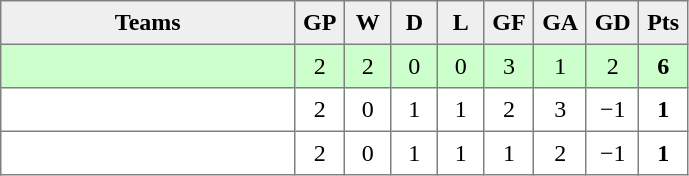<table style=border-collapse:collapse border=1 cellspacing=0 cellpadding=5>
<tr align=center bgcolor=#efefef>
<th width=185>Teams</th>
<th width=20>GP</th>
<th width=20>W</th>
<th width=20>D</th>
<th width=20>L</th>
<th width=20>GF</th>
<th width=20>GA</th>
<th width=20>GD</th>
<th width=20>Pts</th>
</tr>
<tr align=center style="background:#ccffcc;">
<td style="text-align:left;"></td>
<td>2</td>
<td>2</td>
<td>0</td>
<td>0</td>
<td>3</td>
<td>1</td>
<td>2</td>
<td><strong>6</strong></td>
</tr>
<tr align=center>
<td style="text-align:left;"></td>
<td>2</td>
<td>0</td>
<td>1</td>
<td>1</td>
<td>2</td>
<td>3</td>
<td>−1</td>
<td><strong>1</strong></td>
</tr>
<tr align=center>
<td style="text-align:left;"></td>
<td>2</td>
<td>0</td>
<td>1</td>
<td>1</td>
<td>1</td>
<td>2</td>
<td>−1</td>
<td><strong>1</strong></td>
</tr>
</table>
